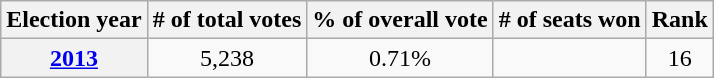<table class="wikitable">
<tr>
<th>Election year</th>
<th># of total votes</th>
<th>% of overall vote</th>
<th># of seats won</th>
<th>Rank</th>
</tr>
<tr>
<th><a href='#'>2013</a></th>
<td style="text-align:center;">5,238 </td>
<td style="text-align:center;">0.71% </td>
<td style="text-align:center;"></td>
<td style="text-align:center;">16 </td>
</tr>
</table>
